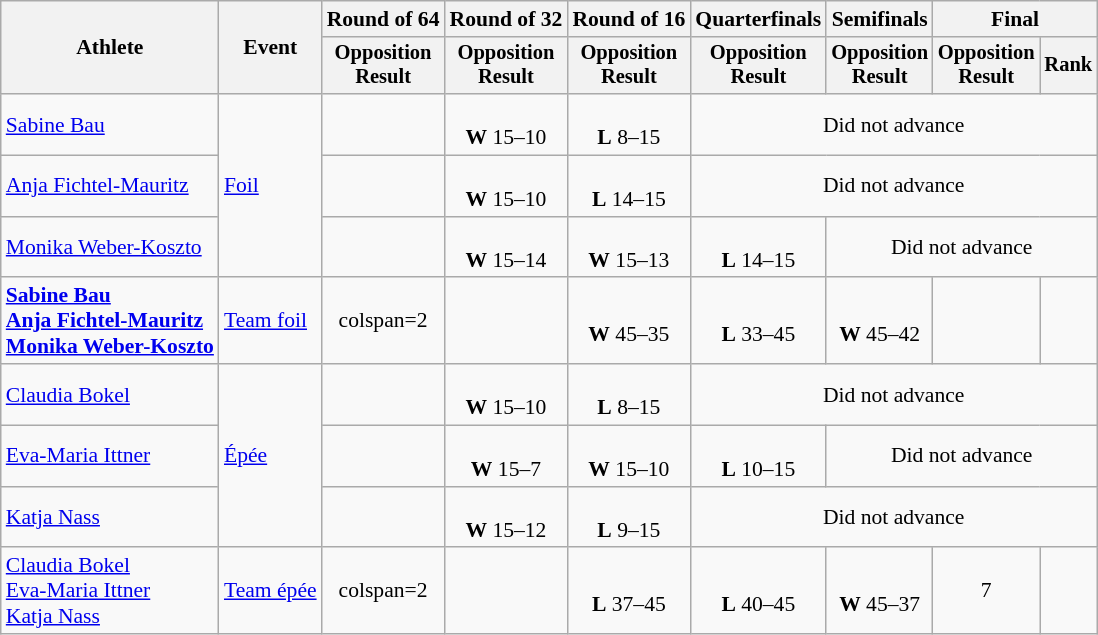<table class="wikitable" style="font-size:90%">
<tr>
<th rowspan="2">Athlete</th>
<th rowspan="2">Event</th>
<th>Round of 64</th>
<th>Round of 32</th>
<th>Round of 16</th>
<th>Quarterfinals</th>
<th>Semifinals</th>
<th colspan=2>Final</th>
</tr>
<tr style="font-size:95%">
<th>Opposition<br>Result</th>
<th>Opposition<br>Result</th>
<th>Opposition<br>Result</th>
<th>Opposition<br>Result</th>
<th>Opposition<br>Result</th>
<th>Opposition<br>Result</th>
<th>Rank</th>
</tr>
<tr align=center>
<td align=left><a href='#'>Sabine Bau</a></td>
<td align=left rowspan=3><a href='#'>Foil</a></td>
<td></td>
<td><br><strong>W</strong> 15–10</td>
<td><br><strong>L</strong> 8–15</td>
<td colspan=4>Did not advance</td>
</tr>
<tr align=center>
<td align=left><a href='#'>Anja Fichtel-Mauritz</a></td>
<td></td>
<td><br><strong>W</strong> 15–10</td>
<td><br><strong>L</strong> 14–15</td>
<td colspan=4>Did not advance</td>
</tr>
<tr align=center>
<td align=left><a href='#'>Monika Weber-Koszto</a></td>
<td></td>
<td><br><strong>W</strong> 15–14</td>
<td><br><strong>W</strong> 15–13</td>
<td><br><strong>L</strong> 14–15</td>
<td colspan=3>Did not advance</td>
</tr>
<tr align=center>
<td align=left><strong><a href='#'>Sabine Bau</a><br><a href='#'>Anja Fichtel-Mauritz</a><br><a href='#'>Monika Weber-Koszto</a></strong></td>
<td align=left><a href='#'>Team foil</a></td>
<td>colspan=2</td>
<td></td>
<td><br><strong>W</strong> 45–35</td>
<td><br><strong>L</strong> 33–45</td>
<td><br><strong>W</strong> 45–42</td>
<td></td>
</tr>
<tr align=center>
<td align=left><a href='#'>Claudia Bokel</a></td>
<td align=left rowspan=3><a href='#'>Épée</a></td>
<td></td>
<td><br><strong>W</strong> 15–10</td>
<td><br><strong>L</strong> 8–15</td>
<td colspan=4>Did not advance</td>
</tr>
<tr align=center>
<td align=left><a href='#'>Eva-Maria Ittner</a></td>
<td></td>
<td><br><strong>W</strong> 15–7</td>
<td><br><strong>W</strong> 15–10</td>
<td><br><strong>L</strong> 10–15</td>
<td colspan=3>Did not advance</td>
</tr>
<tr align=center>
<td align=left><a href='#'>Katja Nass</a></td>
<td></td>
<td><br><strong>W</strong> 15–12</td>
<td><br><strong>L</strong> 9–15</td>
<td colspan=4>Did not advance</td>
</tr>
<tr align=center>
<td align=left><a href='#'>Claudia Bokel</a><br><a href='#'>Eva-Maria Ittner</a><br><a href='#'>Katja Nass</a></td>
<td align=left><a href='#'>Team épée</a></td>
<td>colspan=2</td>
<td></td>
<td><br><strong>L</strong> 37–45</td>
<td><br><strong>L</strong> 40–45</td>
<td><br><strong>W</strong> 45–37</td>
<td>7</td>
</tr>
</table>
